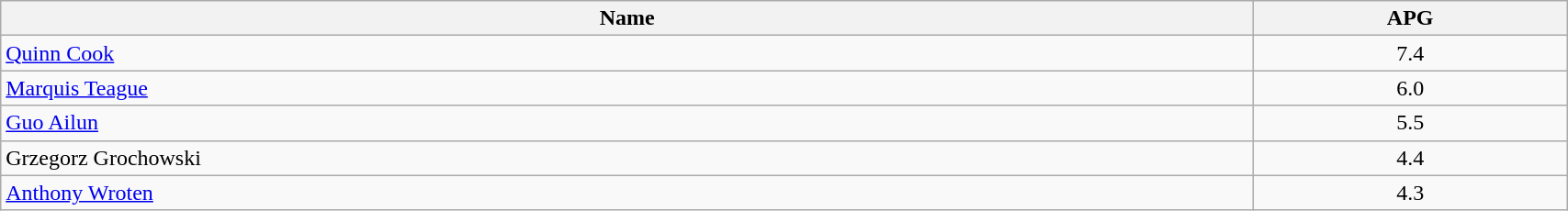<table class=wikitable width="90%">
<tr>
<th width="80%">Name</th>
<th width="20%">APG</th>
</tr>
<tr>
<td> <a href='#'>Quinn Cook</a></td>
<td align=center>7.4</td>
</tr>
<tr>
<td> <a href='#'>Marquis Teague</a></td>
<td align=center>6.0</td>
</tr>
<tr>
<td> <a href='#'>Guo Ailun</a></td>
<td align=center>5.5</td>
</tr>
<tr>
<td> Grzegorz Grochowski</td>
<td align=center>4.4</td>
</tr>
<tr>
<td> <a href='#'>Anthony Wroten</a></td>
<td align=center>4.3</td>
</tr>
</table>
